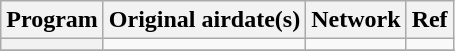<table class="wikitable plainrowheaders sortable" style="text-align:left">
<tr>
<th>Program</th>
<th>Original airdate(s)</th>
<th>Network</th>
<th class="unsortable">Ref</th>
</tr>
<tr>
<th scope="row"></th>
<td></td>
<td></td>
<td></td>
</tr>
<tr>
</tr>
</table>
